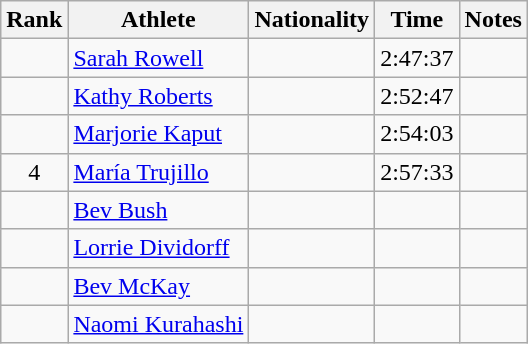<table class="wikitable sortable" style="text-align:center">
<tr>
<th>Rank</th>
<th>Athlete</th>
<th>Nationality</th>
<th>Time</th>
<th>Notes</th>
</tr>
<tr>
<td></td>
<td align=left><a href='#'>Sarah Rowell</a></td>
<td align=left></td>
<td>2:47:37</td>
<td></td>
</tr>
<tr>
<td></td>
<td align=left><a href='#'>Kathy Roberts</a></td>
<td align=left></td>
<td>2:52:47</td>
<td></td>
</tr>
<tr>
<td></td>
<td align=left><a href='#'>Marjorie Kaput</a></td>
<td align=left></td>
<td>2:54:03</td>
<td></td>
</tr>
<tr>
<td>4</td>
<td align=left><a href='#'>María Trujillo</a></td>
<td align=left></td>
<td>2:57:33</td>
<td></td>
</tr>
<tr>
<td></td>
<td align=left><a href='#'>Bev Bush</a></td>
<td align=left></td>
<td></td>
<td></td>
</tr>
<tr>
<td></td>
<td align=left><a href='#'>Lorrie Dividorff</a></td>
<td align=left></td>
<td></td>
<td></td>
</tr>
<tr>
<td></td>
<td align=left><a href='#'>Bev McKay</a></td>
<td align=left></td>
<td></td>
<td></td>
</tr>
<tr>
<td></td>
<td align=left><a href='#'>Naomi Kurahashi</a></td>
<td align=left></td>
<td></td>
<td></td>
</tr>
</table>
